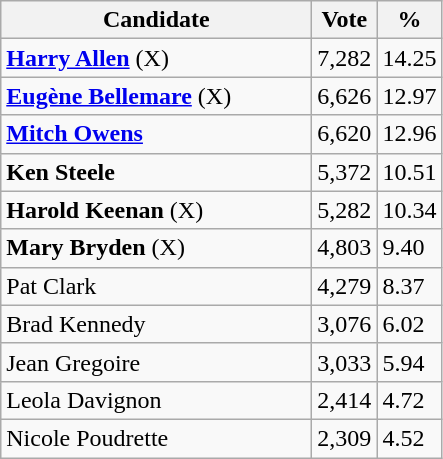<table class="wikitable">
<tr>
<th bgcolor="#DDDDFF" width="200px">Candidate</th>
<th bgcolor="#DDDDFF">Vote</th>
<th bgcolor="#DDDDFF">%</th>
</tr>
<tr>
<td><strong><a href='#'>Harry Allen</a></strong> (X)</td>
<td>7,282</td>
<td>14.25</td>
</tr>
<tr>
<td><strong><a href='#'>Eugène Bellemare</a></strong> (X)</td>
<td>6,626</td>
<td>12.97</td>
</tr>
<tr>
<td><strong><a href='#'>Mitch Owens</a></strong></td>
<td>6,620</td>
<td>12.96</td>
</tr>
<tr>
<td><strong>Ken Steele</strong></td>
<td>5,372</td>
<td>10.51</td>
</tr>
<tr>
<td><strong>Harold Keenan</strong> (X)</td>
<td>5,282</td>
<td>10.34</td>
</tr>
<tr>
<td><strong>Mary Bryden</strong> (X)</td>
<td>4,803</td>
<td>9.40</td>
</tr>
<tr>
<td>Pat Clark</td>
<td>4,279</td>
<td>8.37</td>
</tr>
<tr>
<td>Brad Kennedy</td>
<td>3,076</td>
<td>6.02</td>
</tr>
<tr>
<td>Jean Gregoire</td>
<td>3,033</td>
<td>5.94</td>
</tr>
<tr>
<td>Leola Davignon</td>
<td>2,414</td>
<td>4.72</td>
</tr>
<tr>
<td>Nicole Poudrette</td>
<td>2,309</td>
<td>4.52</td>
</tr>
</table>
